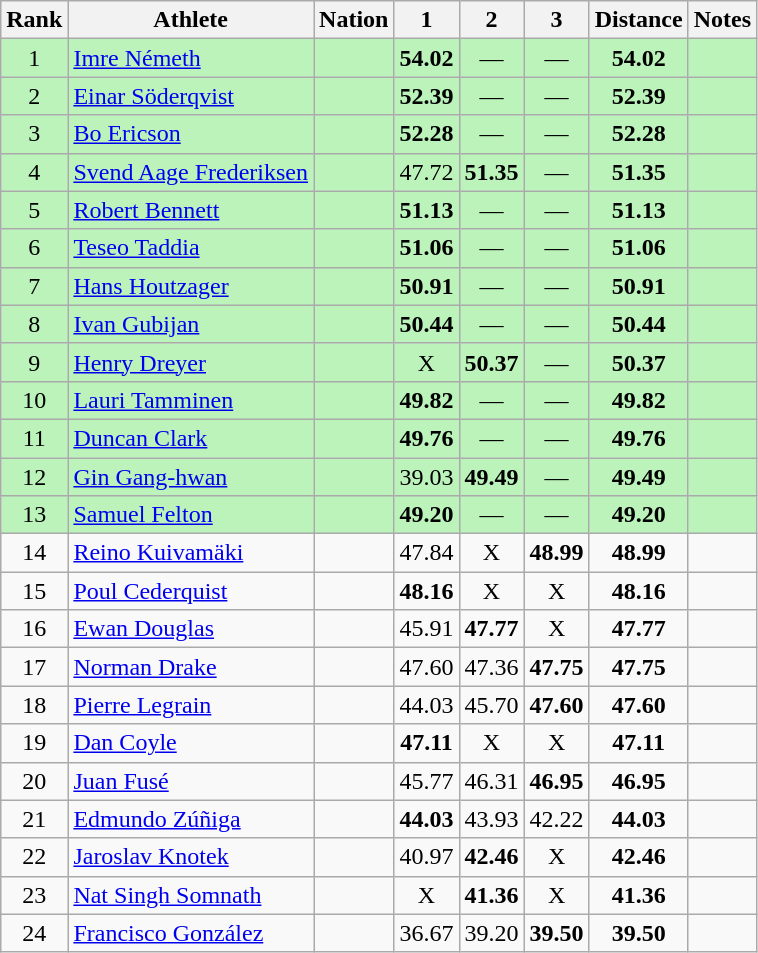<table class="wikitable sortable" style="text-align:center">
<tr>
<th>Rank</th>
<th>Athlete</th>
<th>Nation</th>
<th>1</th>
<th>2</th>
<th>3</th>
<th>Distance</th>
<th>Notes</th>
</tr>
<tr bgcolor=#bbf3bb>
<td>1</td>
<td align=left><a href='#'>Imre Németh</a></td>
<td align=left></td>
<td><strong>54.02</strong></td>
<td data-sort-value=49.00>—</td>
<td data-sort-value=49.00>—</td>
<td><strong>54.02</strong></td>
<td></td>
</tr>
<tr bgcolor=#bbf3bb>
<td>2</td>
<td align=left><a href='#'>Einar Söderqvist</a></td>
<td align=left></td>
<td><strong>52.39</strong></td>
<td data-sort-value=49.00>—</td>
<td data-sort-value=49.00>—</td>
<td><strong>52.39</strong></td>
<td></td>
</tr>
<tr bgcolor=#bbf3bb>
<td>3</td>
<td align=left><a href='#'>Bo Ericson</a></td>
<td align=left></td>
<td><strong>52.28</strong></td>
<td data-sort-value=49.00>—</td>
<td data-sort-value=49.00>—</td>
<td><strong>52.28</strong></td>
<td></td>
</tr>
<tr bgcolor=#bbf3bb>
<td>4</td>
<td align=left><a href='#'>Svend Aage Frederiksen</a></td>
<td align=left></td>
<td>47.72</td>
<td><strong>51.35</strong></td>
<td data-sort-value=49.00>—</td>
<td><strong>51.35</strong></td>
<td></td>
</tr>
<tr bgcolor=#bbf3bb>
<td>5</td>
<td align=left><a href='#'>Robert Bennett</a></td>
<td align=left></td>
<td><strong>51.13</strong></td>
<td data-sort-value=49.00>—</td>
<td data-sort-value=49.00>—</td>
<td><strong>51.13</strong></td>
<td></td>
</tr>
<tr bgcolor=#bbf3bb>
<td>6</td>
<td align=left><a href='#'>Teseo Taddia</a></td>
<td align=left></td>
<td><strong>51.06</strong></td>
<td data-sort-value=49.00>—</td>
<td data-sort-value=49.00>—</td>
<td><strong>51.06</strong></td>
<td></td>
</tr>
<tr bgcolor=#bbf3bb>
<td>7</td>
<td align=left><a href='#'>Hans Houtzager</a></td>
<td align=left></td>
<td><strong>50.91</strong></td>
<td data-sort-value=49.00>—</td>
<td data-sort-value=49.00>—</td>
<td><strong>50.91</strong></td>
<td></td>
</tr>
<tr bgcolor=#bbf3bb>
<td>8</td>
<td align=left><a href='#'>Ivan Gubijan</a></td>
<td align=left></td>
<td><strong>50.44</strong></td>
<td data-sort-value=49.00>—</td>
<td data-sort-value=49.00>—</td>
<td><strong>50.44</strong></td>
<td></td>
</tr>
<tr bgcolor=#bbf3bb>
<td>9</td>
<td align=left><a href='#'>Henry Dreyer</a></td>
<td align=left></td>
<td data-sort-value=1.00>X</td>
<td><strong>50.37</strong></td>
<td data-sort-value=49.00>—</td>
<td><strong>50.37</strong></td>
<td></td>
</tr>
<tr bgcolor=#bbf3bb>
<td>10</td>
<td align=left><a href='#'>Lauri Tamminen</a></td>
<td align=left></td>
<td><strong>49.82</strong></td>
<td data-sort-value=49.00>—</td>
<td data-sort-value=49.00>—</td>
<td><strong>49.82</strong></td>
<td></td>
</tr>
<tr bgcolor=#bbf3bb>
<td>11</td>
<td align=left><a href='#'>Duncan Clark</a></td>
<td align=left></td>
<td><strong>49.76</strong></td>
<td data-sort-value=49.00>—</td>
<td data-sort-value=49.00>—</td>
<td><strong>49.76</strong></td>
<td></td>
</tr>
<tr bgcolor=#bbf3bb>
<td>12</td>
<td align=left><a href='#'>Gin Gang-hwan</a></td>
<td align=left></td>
<td>39.03</td>
<td><strong>49.49</strong></td>
<td data-sort-value=49.00>—</td>
<td><strong>49.49</strong></td>
<td></td>
</tr>
<tr bgcolor=#bbf3bb>
<td>13</td>
<td align=left><a href='#'>Samuel Felton</a></td>
<td align=left></td>
<td><strong>49.20</strong></td>
<td data-sort-value=49.00>—</td>
<td data-sort-value=49.00>—</td>
<td><strong>49.20</strong></td>
<td></td>
</tr>
<tr>
<td>14</td>
<td align=left><a href='#'>Reino Kuivamäki</a></td>
<td align=left></td>
<td>47.84</td>
<td data-sort-value=1.00>X</td>
<td><strong>48.99</strong></td>
<td><strong>48.99</strong></td>
<td></td>
</tr>
<tr>
<td>15</td>
<td align=left><a href='#'>Poul Cederquist</a></td>
<td align=left></td>
<td><strong>48.16</strong></td>
<td data-sort-value=1.00>X</td>
<td data-sort-value=1.00>X</td>
<td><strong>48.16</strong></td>
<td></td>
</tr>
<tr>
<td>16</td>
<td align=left><a href='#'>Ewan Douglas</a></td>
<td align=left></td>
<td>45.91</td>
<td><strong>47.77</strong></td>
<td data-sort-value=1.00>X</td>
<td><strong>47.77</strong></td>
<td></td>
</tr>
<tr>
<td>17</td>
<td align=left><a href='#'>Norman Drake</a></td>
<td align=left></td>
<td>47.60</td>
<td>47.36</td>
<td><strong>47.75</strong></td>
<td><strong>47.75</strong></td>
<td></td>
</tr>
<tr>
<td>18</td>
<td align=left><a href='#'>Pierre Legrain</a></td>
<td align=left></td>
<td>44.03</td>
<td>45.70</td>
<td><strong>47.60</strong></td>
<td><strong>47.60</strong></td>
<td></td>
</tr>
<tr>
<td>19</td>
<td align=left><a href='#'>Dan Coyle</a></td>
<td align=left></td>
<td><strong>47.11</strong></td>
<td data-sort-value=1.00>X</td>
<td data-sort-value=1.00>X</td>
<td><strong>47.11</strong></td>
<td></td>
</tr>
<tr>
<td>20</td>
<td align=left><a href='#'>Juan Fusé</a></td>
<td align=left></td>
<td>45.77</td>
<td>46.31</td>
<td><strong>46.95</strong></td>
<td><strong>46.95</strong></td>
<td></td>
</tr>
<tr>
<td>21</td>
<td align=left><a href='#'>Edmundo Zúñiga</a></td>
<td align=left></td>
<td><strong>44.03</strong></td>
<td>43.93</td>
<td>42.22</td>
<td><strong>44.03</strong></td>
<td></td>
</tr>
<tr>
<td>22</td>
<td align=left><a href='#'>Jaroslav Knotek</a></td>
<td align=left></td>
<td>40.97</td>
<td><strong>42.46</strong></td>
<td data-sort-value=1.00>X</td>
<td><strong>42.46</strong></td>
<td></td>
</tr>
<tr>
<td>23</td>
<td align=left><a href='#'>Nat Singh Somnath</a></td>
<td align=left></td>
<td data-sort-value=1.00>X</td>
<td><strong>41.36</strong></td>
<td data-sort-value=1.00>X</td>
<td><strong>41.36</strong></td>
<td></td>
</tr>
<tr>
<td>24</td>
<td align=left><a href='#'>Francisco González</a></td>
<td align=left></td>
<td>36.67</td>
<td>39.20</td>
<td><strong>39.50</strong></td>
<td><strong>39.50</strong></td>
<td></td>
</tr>
</table>
